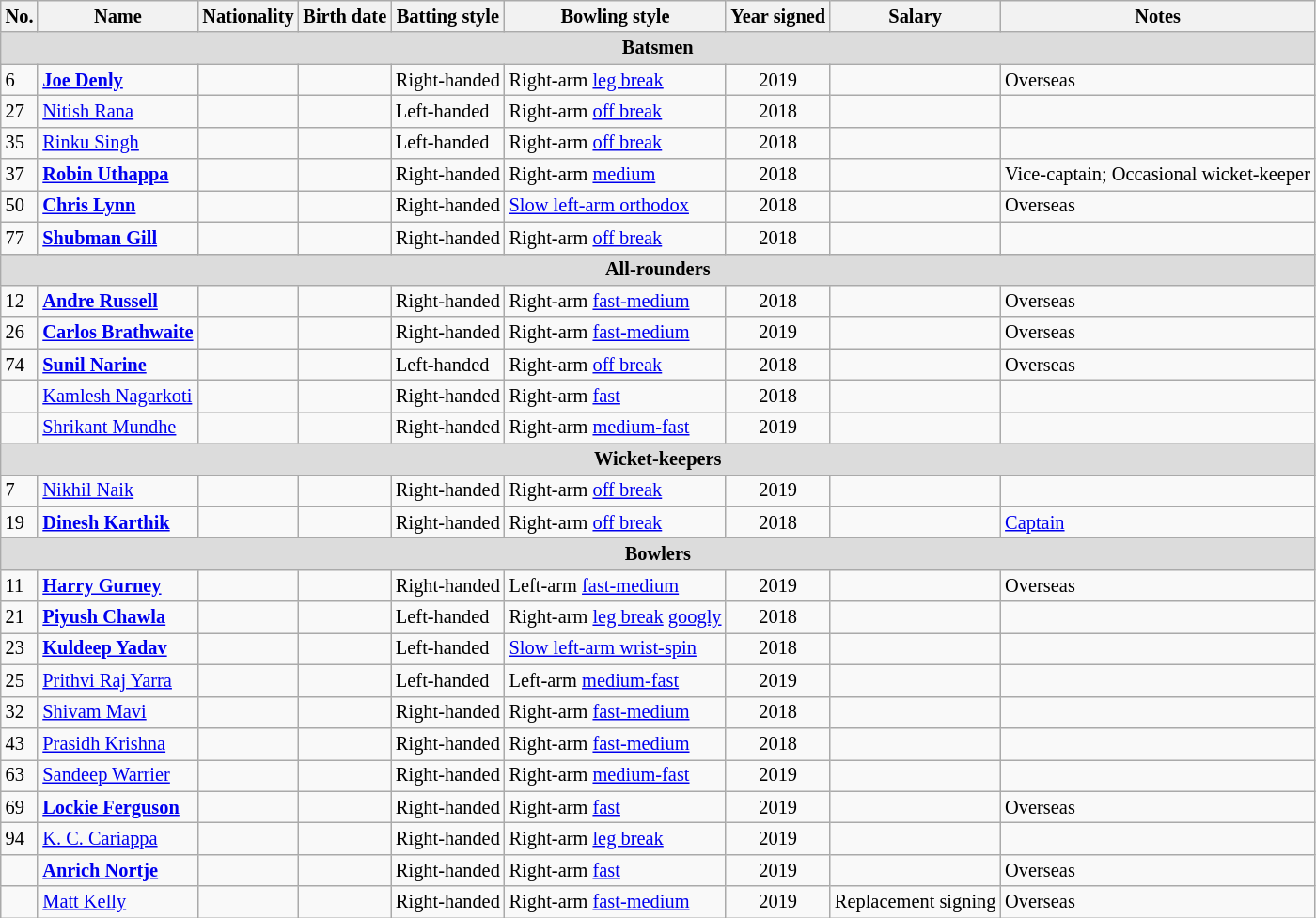<table class="wikitable"  style="font-size:85%;">
<tr>
<th>No.</th>
<th>Name</th>
<th>Nationality</th>
<th>Birth date</th>
<th>Batting style</th>
<th>Bowling style</th>
<th>Year signed</th>
<th>Salary</th>
<th>Notes</th>
</tr>
<tr>
<th colspan="9"  style="background:#dcdcdc; text-align:center;">Batsmen</th>
</tr>
<tr>
<td>6</td>
<td><strong><a href='#'>Joe Denly</a></strong></td>
<td></td>
<td></td>
<td>Right-handed</td>
<td>Right-arm <a href='#'>leg break</a></td>
<td style="text-align:center;">2019</td>
<td style="text-align:right;"></td>
<td>Overseas</td>
</tr>
<tr>
<td>27</td>
<td><a href='#'>Nitish Rana</a></td>
<td></td>
<td></td>
<td>Left-handed</td>
<td>Right-arm <a href='#'>off break</a></td>
<td style="text-align:center;">2018</td>
<td style="text-align:right;"></td>
<td></td>
</tr>
<tr>
<td>35</td>
<td><a href='#'>Rinku Singh</a></td>
<td></td>
<td></td>
<td>Left-handed</td>
<td>Right-arm <a href='#'>off break</a></td>
<td style="text-align:center;">2018</td>
<td style="text-align:right;"></td>
<td></td>
</tr>
<tr>
<td>37</td>
<td><strong><a href='#'>Robin Uthappa</a></strong></td>
<td></td>
<td></td>
<td>Right-handed</td>
<td>Right-arm <a href='#'>medium</a></td>
<td style="text-align:center;">2018</td>
<td style="text-align:right;"></td>
<td>Vice-captain; Occasional wicket-keeper</td>
</tr>
<tr>
<td>50</td>
<td><strong><a href='#'>Chris Lynn</a></strong></td>
<td></td>
<td></td>
<td>Right-handed</td>
<td><a href='#'>Slow left-arm orthodox</a></td>
<td style="text-align:center;">2018</td>
<td style="text-align:right;"></td>
<td>Overseas</td>
</tr>
<tr>
<td>77</td>
<td><strong><a href='#'>Shubman Gill</a></strong></td>
<td></td>
<td></td>
<td>Right-handed</td>
<td>Right-arm <a href='#'>off break</a></td>
<td style="text-align:center;">2018</td>
<td style="text-align:right;"></td>
<td></td>
</tr>
<tr>
<th colspan="9"  style="background:#dcdcdc; text-align:center;">All-rounders</th>
</tr>
<tr>
<td>12</td>
<td><strong><a href='#'>Andre Russell</a></strong></td>
<td></td>
<td></td>
<td>Right-handed</td>
<td>Right-arm <a href='#'>fast-medium</a></td>
<td style="text-align:center;">2018</td>
<td style="text-align:right;"></td>
<td>Overseas</td>
</tr>
<tr>
<td>26</td>
<td><strong><a href='#'>Carlos Brathwaite</a></strong></td>
<td></td>
<td></td>
<td>Right-handed</td>
<td>Right-arm <a href='#'>fast-medium</a></td>
<td style="text-align:center;">2019</td>
<td style="text-align:right;"></td>
<td>Overseas</td>
</tr>
<tr>
<td>74</td>
<td><strong><a href='#'>Sunil Narine</a></strong></td>
<td></td>
<td></td>
<td>Left-handed</td>
<td>Right-arm <a href='#'>off break</a></td>
<td style="text-align:center;">2018</td>
<td style="text-align:right;"></td>
<td>Overseas</td>
</tr>
<tr>
<td></td>
<td><a href='#'>Kamlesh Nagarkoti</a></td>
<td></td>
<td></td>
<td>Right-handed</td>
<td>Right-arm <a href='#'>fast</a></td>
<td style="text-align:center;">2018</td>
<td style="text-align:right;"></td>
<td></td>
</tr>
<tr>
<td></td>
<td><a href='#'>Shrikant Mundhe</a></td>
<td></td>
<td></td>
<td>Right-handed</td>
<td>Right-arm <a href='#'>medium-fast</a></td>
<td style="text-align:center;">2019</td>
<td style="text-align:right;"></td>
<td></td>
</tr>
<tr>
<th colspan="9"  style="background:#dcdcdc; text-align:center;">Wicket-keepers</th>
</tr>
<tr>
<td>7</td>
<td><a href='#'>Nikhil Naik</a></td>
<td></td>
<td></td>
<td>Right-handed</td>
<td>Right-arm <a href='#'>off break</a></td>
<td style="text-align:center;">2019</td>
<td style="text-align:right;"></td>
<td></td>
</tr>
<tr>
<td>19</td>
<td><strong><a href='#'>Dinesh Karthik</a></strong></td>
<td></td>
<td></td>
<td>Right-handed</td>
<td>Right-arm <a href='#'>off break</a></td>
<td style="text-align:center;">2018</td>
<td style="text-align:right;"></td>
<td><a href='#'>Captain</a></td>
</tr>
<tr>
<th colspan="9"  style="background:#dcdcdc; text-align:center;">Bowlers</th>
</tr>
<tr>
<td>11</td>
<td><strong><a href='#'>Harry Gurney</a></strong></td>
<td></td>
<td></td>
<td>Right-handed</td>
<td>Left-arm <a href='#'>fast-medium</a></td>
<td style="text-align:center;">2019</td>
<td style="text-align:right;"></td>
<td>Overseas</td>
</tr>
<tr>
<td>21</td>
<td><strong><a href='#'>Piyush Chawla</a></strong></td>
<td></td>
<td></td>
<td>Left-handed</td>
<td>Right-arm <a href='#'>leg break</a> <a href='#'>googly</a></td>
<td style="text-align:center;">2018</td>
<td style="text-align:right;"></td>
<td></td>
</tr>
<tr>
<td>23</td>
<td><strong><a href='#'>Kuldeep Yadav</a></strong></td>
<td></td>
<td></td>
<td>Left-handed</td>
<td><a href='#'>Slow left-arm wrist-spin</a></td>
<td style="text-align:center;">2018</td>
<td style="text-align:right;"></td>
<td></td>
</tr>
<tr>
<td>25</td>
<td><a href='#'>Prithvi Raj Yarra</a></td>
<td></td>
<td></td>
<td>Left-handed</td>
<td>Left-arm <a href='#'>medium-fast</a></td>
<td style="text-align:center;">2019</td>
<td style="text-align:right;"></td>
<td></td>
</tr>
<tr>
<td>32</td>
<td><a href='#'>Shivam Mavi</a></td>
<td></td>
<td></td>
<td>Right-handed</td>
<td>Right-arm <a href='#'>fast-medium</a></td>
<td style="text-align:center;">2018</td>
<td style="text-align:right;"></td>
<td></td>
</tr>
<tr>
<td>43</td>
<td><a href='#'>Prasidh Krishna</a></td>
<td></td>
<td></td>
<td>Right-handed</td>
<td>Right-arm <a href='#'>fast-medium</a></td>
<td style="text-align:center;">2018</td>
<td style="text-align:right;"></td>
<td></td>
</tr>
<tr>
<td>63</td>
<td><a href='#'>Sandeep Warrier</a></td>
<td></td>
<td></td>
<td>Right-handed</td>
<td>Right-arm <a href='#'>medium-fast</a></td>
<td style="text-align:center;">2019</td>
<td style="text-align:right;"></td>
<td></td>
</tr>
<tr>
<td>69</td>
<td><strong><a href='#'>Lockie Ferguson</a></strong></td>
<td></td>
<td></td>
<td>Right-handed</td>
<td>Right-arm <a href='#'>fast</a></td>
<td style="text-align:center;">2019</td>
<td style="text-align:right;"></td>
<td>Overseas</td>
</tr>
<tr>
<td>94</td>
<td><a href='#'>K. C. Cariappa</a></td>
<td></td>
<td></td>
<td>Right-handed</td>
<td>Right-arm <a href='#'>leg break</a></td>
<td style="text-align:center;">2019</td>
<td style="text-align:right;"></td>
<td></td>
</tr>
<tr>
<td></td>
<td><strong><a href='#'>Anrich Nortje</a></strong></td>
<td></td>
<td></td>
<td>Right-handed</td>
<td>Right-arm <a href='#'>fast</a></td>
<td style="text-align:center;">2019</td>
<td style="text-align:right;"></td>
<td>Overseas</td>
</tr>
<tr>
<td></td>
<td><a href='#'>Matt Kelly</a></td>
<td></td>
<td></td>
<td>Right-handed</td>
<td>Right-arm <a href='#'>fast-medium</a></td>
<td style="text-align:center;">2019</td>
<td style="text-align:right">Replacement signing</td>
<td>Overseas</td>
</tr>
</table>
